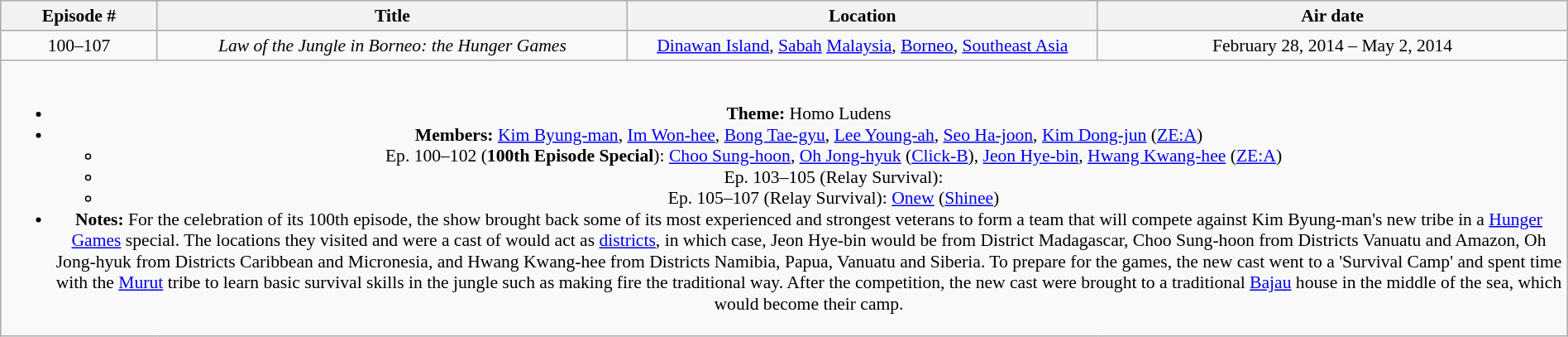<table class="wikitable" style="text-align:center; font-size:90%; width:100%;">
<tr>
<th width="10%">Episode #</th>
<th width="30%">Title</th>
<th width="30%">Location</th>
<th width="30%">Air date</th>
</tr>
<tr>
<td>100–107</td>
<td><em>Law of the Jungle in Borneo: the Hunger Games</em></td>
<td><a href='#'>Dinawan Island</a>, <a href='#'>Sabah</a> <a href='#'>Malaysia</a>, <a href='#'>Borneo</a>, <a href='#'>Southeast Asia</a></td>
<td>February 28, 2014 – May 2, 2014</td>
</tr>
<tr>
<td colspan="4"><br><ul><li><strong>Theme:</strong> Homo Ludens</li><li><strong>Members:</strong> <a href='#'>Kim Byung-man</a>, <a href='#'>Im Won-hee</a>, <a href='#'>Bong Tae-gyu</a>, <a href='#'>Lee Young-ah</a>, <a href='#'>Seo Ha-joon</a>, <a href='#'>Kim Dong-jun</a> (<a href='#'>ZE:A</a>)<ul><li>Ep. 100–102 (<strong>100th Episode Special</strong>): <a href='#'>Choo Sung-hoon</a>, <a href='#'>Oh Jong-hyuk</a> (<a href='#'>Click-B</a>), <a href='#'>Jeon Hye-bin</a>, <a href='#'>Hwang Kwang-hee</a> (<a href='#'>ZE:A</a>)</li><li>Ep. 103–105 (Relay Survival): </li><li>Ep. 105–107 (Relay Survival): <a href='#'>Onew</a> (<a href='#'>Shinee</a>)</li></ul></li><li><strong>Notes:</strong> For the celebration of its 100th episode, the show brought back some of its most experienced and strongest veterans to form a team that will compete against Kim Byung-man's new tribe in a <a href='#'>Hunger Games</a> special. The locations they visited and were a cast of would act as <a href='#'>districts</a>, in which case, Jeon Hye-bin would be from District Madagascar, Choo Sung-hoon from Districts Vanuatu and Amazon, Oh Jong-hyuk from Districts Caribbean and Micronesia, and Hwang Kwang-hee from Districts Namibia, Papua, Vanuatu and Siberia. To prepare for the games, the new cast went to a 'Survival Camp' and spent time with the <a href='#'>Murut</a> tribe to learn basic survival skills in the jungle such as making fire the traditional way. After the competition, the new cast were brought to a traditional <a href='#'>Bajau</a> house in the middle of the sea, which would become their camp.</li></ul></td>
</tr>
</table>
